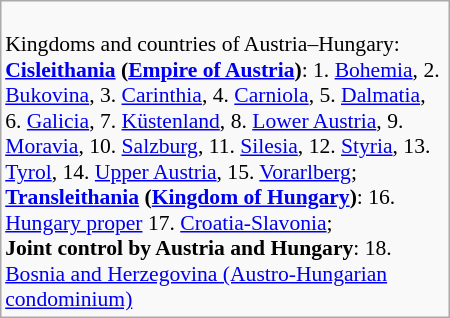<table class="wikitable" style="float:right; width:300px; font-size:90%;">
<tr>
<td><br>Kingdoms and countries of Austria–Hungary:<br><strong><a href='#'>Cisleithania</a> (<a href='#'>Empire of Austria</a>)</strong>: 1. <a href='#'>Bohemia</a>, 2. <a href='#'>Bukovina</a>, 3. <a href='#'>Carinthia</a>, 4. <a href='#'>Carniola</a>, 5. <a href='#'>Dalmatia</a>, 6. <a href='#'>Galicia</a>, 7. <a href='#'>Küstenland</a>, 8. <a href='#'>Lower Austria</a>, 9. <a href='#'>Moravia</a>, 10. <a href='#'>Salzburg</a>, 11. <a href='#'>Silesia</a>, 12. <a href='#'>Styria</a>, 13. <a href='#'>Tyrol</a>, 14. <a href='#'>Upper Austria</a>, 15. <a href='#'>Vorarlberg</a>;<br> <strong><a href='#'>Transleithania</a> (<a href='#'>Kingdom of Hungary</a>)</strong>: 16. <a href='#'>Hungary proper</a> 17. <a href='#'>Croatia-Slavonia</a>;<br> <strong>Joint control by Austria and Hungary</strong>: 18. <a href='#'>Bosnia and Herzegovina (Austro-Hungarian condominium)</a></td>
</tr>
</table>
